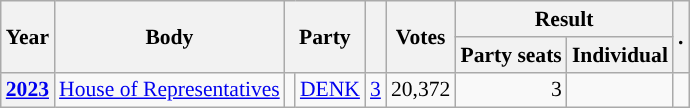<table class="wikitable plainrowheaders sortable" border=2 cellpadding=4 cellspacing=0 style="border: 1px #aaa solid; font-size: 90%; text-align:center;">
<tr>
<th scope="col" rowspan=2>Year</th>
<th scope="col" rowspan=2>Body</th>
<th scope="col" colspan=2 rowspan=2>Party</th>
<th scope="col" rowspan=2></th>
<th scope="col" rowspan=2>Votes</th>
<th scope="colgroup" colspan=2>Result</th>
<th scope="col" rowspan=2 class="unsortable">.</th>
</tr>
<tr>
<th scope="col">Party seats</th>
<th scope="col">Individual</th>
</tr>
<tr>
<th scope="row"><a href='#'>2023</a></th>
<td><a href='#'>House of Representatives</a></td>
<td style="background-color:"></td>
<td><a href='#'>DENK</a></td>
<td style=text-align:right><a href='#'>3</a></td>
<td style=text-align:right>20,372</td>
<td style=text-align:right>3</td>
<td></td>
<td></td>
</tr>
</table>
